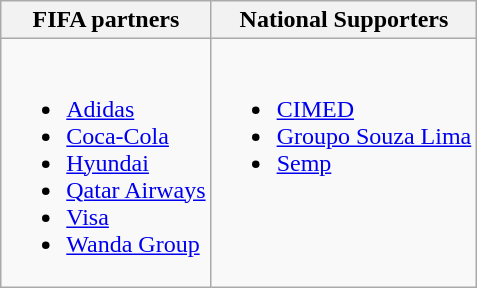<table class="wikitable sortable">
<tr>
<th>FIFA partners</th>
<th>National Supporters</th>
</tr>
<tr>
<td style="vertical-align:top"><br><ul><li><a href='#'>Adidas</a></li><li><a href='#'>Coca-Cola</a></li><li><a href='#'>Hyundai</a></li><li><a href='#'>Qatar Airways</a></li><li><a href='#'>Visa</a></li><li><a href='#'>Wanda Group</a></li></ul></td>
<td style="vertical-align:top;"><br><ul><li><a href='#'>CIMED</a></li><li><a href='#'>Groupo Souza Lima</a></li><li><a href='#'>Semp</a></li></ul></td>
</tr>
</table>
